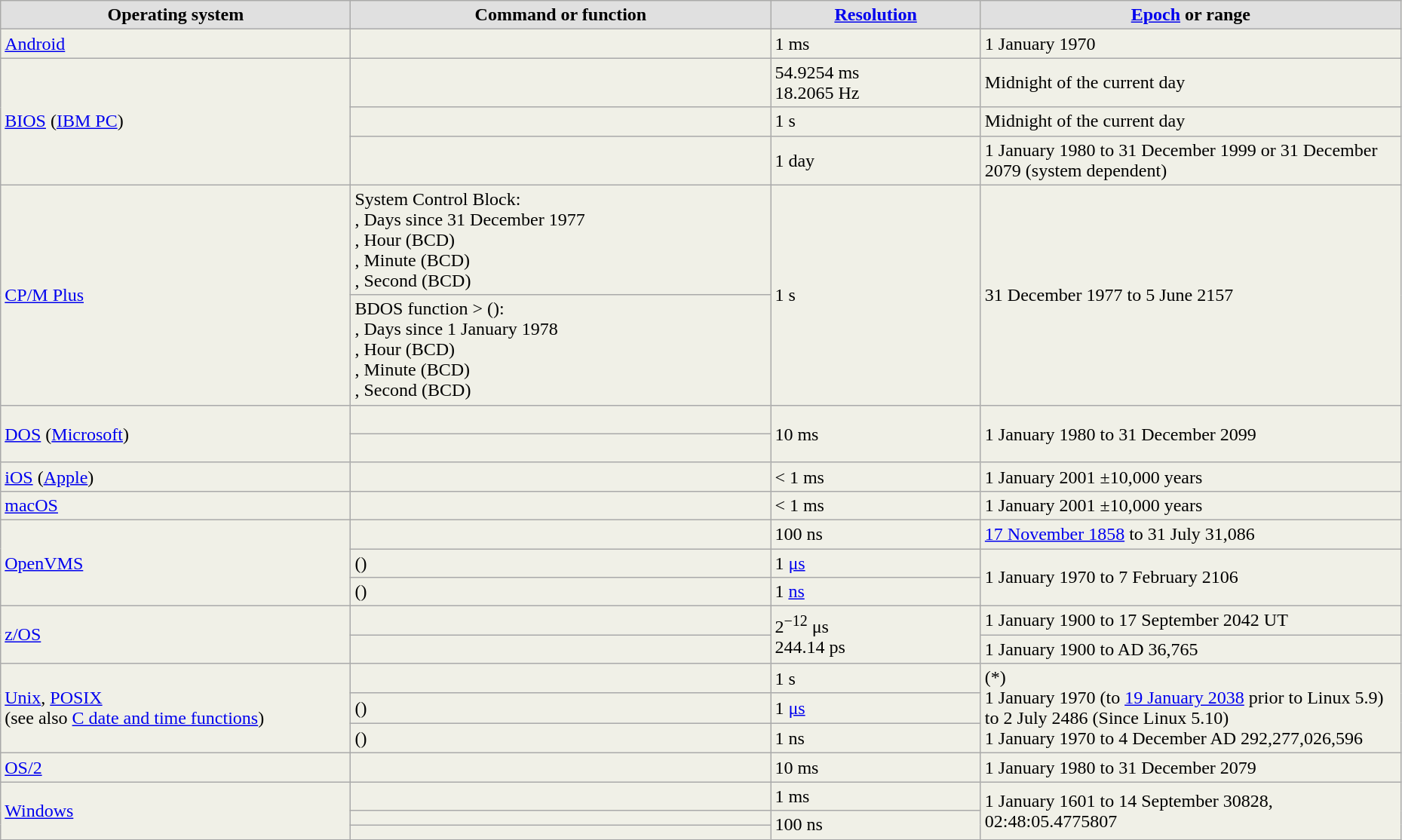<table class="wikitable" style="width:98%; background:#F0F0E7">
<tr>
<th style="background:#E0E0E0; width:25%">Operating system</th>
<th style="background:#E0E0E0; width:30%">Command or function</th>
<th style="background:#E0E0E0; width:15%"><a href='#'>Resolution</a></th>
<th style="background:#E0E0E0; width:30%"><a href='#'>Epoch</a> or range</th>
</tr>
<tr>
<td rowspan="1"><a href='#'>Android</a></td>
<td><wbr></td>
<td rowspan="1">1 ms</td>
<td rowspan="1">1 January 1970</td>
</tr>
<tr>
<td rowspan="3"><a href='#'>BIOS</a> (<a href='#'>IBM PC</a>)</td>
<td></td>
<td>54.9254 ms<br> 18.2065 Hz </td>
<td>Midnight of the current day</td>
</tr>
<tr>
<td></td>
<td>1 s</td>
<td>Midnight of the current day</td>
</tr>
<tr>
<td></td>
<td>1 day</td>
<td>1 January 1980 to 31 December 1999 or 31 December 2079 (system dependent)</td>
</tr>
<tr>
<td rowspan="2"><a href='#'>CP/M Plus</a></td>
<td>System Control Block:<br> , Days since 31 December 1977<br> , Hour (BCD)<br> , Minute (BCD)<br> , Second (BCD)<br></td>
<td rowspan="2">1 s</td>
<td rowspan="2">31 December 1977 to 5 June 2157</td>
</tr>
<tr>
<td>BDOS function > ():<br> , Days since 1 January 1978<br> , Hour (BCD)<br> , Minute (BCD)<br> , Second (BCD)</td>
</tr>
<tr>
<td rowspan="2"><a href='#'>DOS</a> (<a href='#'>Microsoft</a>)</td>
<td> <a href='#'></a><br> <a href='#'></a></td>
<td rowspan="2">10 ms</td>
<td rowspan="2">1 January 1980 to 31 December 2099</td>
</tr>
<tr>
<td><br></td>
</tr>
<tr>
<td><a href='#'>iOS</a> (<a href='#'>Apple</a>)</td>
<td></td>
<td>< 1 ms</td>
<td>1 January 2001 ±10,000 years</td>
</tr>
<tr>
<td><a href='#'>macOS</a></td>
<td></td>
<td>< 1 ms</td>
<td>1 January 2001 ±10,000 years</td>
</tr>
<tr>
<td rowspan="3"><a href='#'>OpenVMS</a></td>
<td></td>
<td>100 ns</td>
<td><a href='#'>17 November 1858</a> to 31 July 31,086</td>
</tr>
<tr>
<td><span>()</span></td>
<td>1 <a href='#'>μs</a></td>
<td rowspan="2">1 January 1970 to 7 February 2106</td>
</tr>
<tr>
<td><span>()</span></td>
<td>1 <a href='#'>ns</a></td>
</tr>
<tr>
<td rowspan="2"><a href='#'>z/OS</a></td>
<td></td>
<td rowspan="2">2<sup>−12</sup> μs<br> 244.14 ps</td>
<td>1 January 1900 to 17 September 2042 UT</td>
</tr>
<tr>
<td></td>
<td>1 January 1900 to AD 36,765</td>
</tr>
<tr>
<td rowspan="3"><a href='#'>Unix</a>, <a href='#'>POSIX</a><br> (see also <a href='#'>C date and time functions</a>)</td>
<td><a href='#'></a><br><a href='#'></a></td>
<td>1 s</td>
<td rowspan="3">(*)<br> 1 January 1970 (to <a href='#'>19 January 2038</a> prior to Linux 5.9) to 2 July 2486 (Since Linux 5.10)<br>1 January 1970 to 4 December AD 292,277,026,596</td>
</tr>
<tr>
<td><span>()</span></td>
<td>1 <a href='#'>μs</a></td>
</tr>
<tr>
<td><span>()</span></td>
<td>1 ns</td>
</tr>
<tr>
<td><a href='#'>OS/2</a></td>
<td></td>
<td>10 ms</td>
<td>1 January 1980 to 31 December 2079</td>
</tr>
<tr>
<td rowspan="3"><a href='#'>Windows</a></td>
<td></td>
<td>1 ms</td>
<td rowspan="3">1 January 1601 to 14 September 30828, 02:48:05.4775807</td>
</tr>
<tr>
<td></td>
<td rowspan="2">100 ns</td>
</tr>
<tr>
<td></td>
</tr>
</table>
